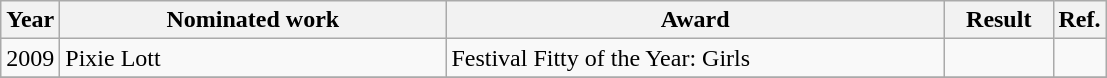<table class="wikitable">
<tr>
<th>Year</th>
<th width="250">Nominated work</th>
<th width="325">Award</th>
<th width="65">Result</th>
<th>Ref.</th>
</tr>
<tr>
<td>2009</td>
<td>Pixie Lott</td>
<td>Festival Fitty of the Year: Girls</td>
<td></td>
<td align="center"></td>
</tr>
<tr>
</tr>
</table>
